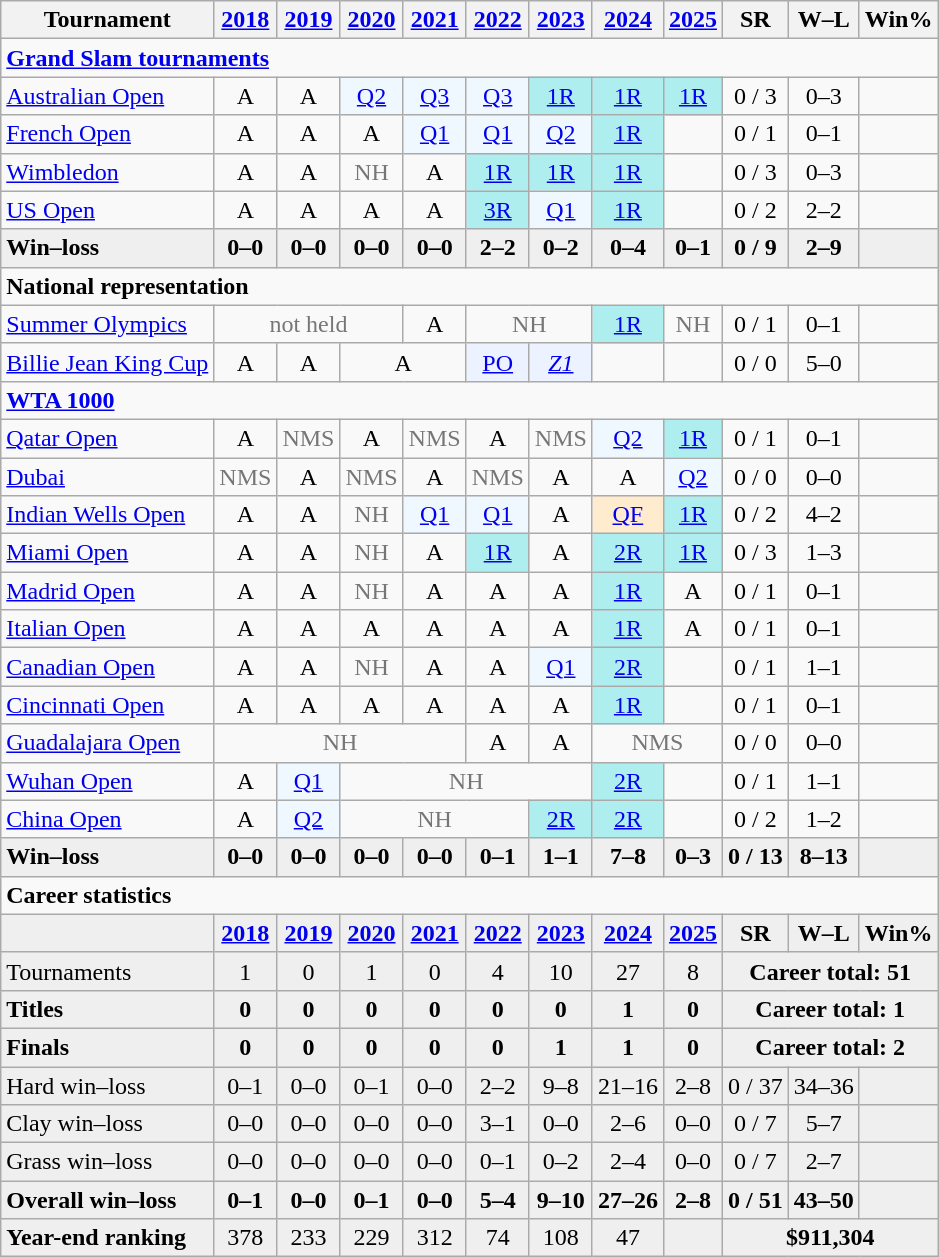<table class=wikitable style=text-align:center>
<tr>
<th>Tournament</th>
<th><a href='#'>2018</a></th>
<th><a href='#'>2019</a></th>
<th><a href='#'>2020</a></th>
<th><a href='#'>2021</a></th>
<th><a href='#'>2022</a></th>
<th><a href='#'>2023</a></th>
<th><a href='#'>2024</a></th>
<th><a href='#'>2025</a></th>
<th>SR</th>
<th>W–L</th>
<th>Win%</th>
</tr>
<tr>
<td colspan=12 style=text-align:left><strong><a href='#'>Grand Slam tournaments</a></strong></td>
</tr>
<tr>
<td style=text-align:left><a href='#'>Australian Open</a></td>
<td>A</td>
<td>A</td>
<td style=background:#f0f8ff><a href='#'>Q2</a></td>
<td style=background:#f0f8ff><a href='#'>Q3</a></td>
<td style=background:#f0f8ff><a href='#'>Q3</a></td>
<td style=background:#afeeee><a href='#'>1R</a></td>
<td style=background:#afeeee><a href='#'>1R</a></td>
<td style=background:#afeeee><a href='#'>1R</a></td>
<td>0 / 3</td>
<td>0–3</td>
<td></td>
</tr>
<tr>
<td style=text-align:left><a href='#'>French Open</a></td>
<td>A</td>
<td>A</td>
<td>A</td>
<td style=background:#f0f8ff><a href='#'>Q1</a></td>
<td style=background:#f0f8ff><a href='#'>Q1</a></td>
<td style=background:#f0f8ff><a href='#'>Q2</a></td>
<td style=background:#afeeee><a href='#'>1R</a></td>
<td></td>
<td>0 / 1</td>
<td>0–1</td>
<td></td>
</tr>
<tr>
<td style=text-align:left><a href='#'>Wimbledon</a></td>
<td>A</td>
<td>A</td>
<td style=color:#767676>NH</td>
<td>A</td>
<td style=background:#afeeee><a href='#'>1R</a></td>
<td style=background:#afeeee><a href='#'>1R</a></td>
<td style=background:#afeeee><a href='#'>1R</a></td>
<td></td>
<td>0 / 3</td>
<td>0–3</td>
<td></td>
</tr>
<tr>
<td style=text-align:left><a href='#'>US Open</a></td>
<td>A</td>
<td>A</td>
<td>A</td>
<td>A</td>
<td style=background:#afeeee><a href='#'>3R</a></td>
<td style=background:#f0f8ff><a href='#'>Q1</a></td>
<td style=background:#afeeee><a href='#'>1R</a></td>
<td></td>
<td>0 / 2</td>
<td>2–2</td>
<td></td>
</tr>
<tr style=background:#efefef;font-weight:bold>
<td style=text-align:left>Win–loss</td>
<td>0–0</td>
<td>0–0</td>
<td>0–0</td>
<td>0–0</td>
<td>2–2</td>
<td>0–2</td>
<td>0–4</td>
<td>0–1</td>
<td>0 / 9</td>
<td>2–9</td>
<td></td>
</tr>
<tr>
<td colspan=12 style=text-align:left><strong>National representation</strong></td>
</tr>
<tr>
<td align=left><a href='#'>Summer Olympics</a></td>
<td colspan=3 style=color:#767676>not held</td>
<td>A</td>
<td colspan=2 style=color:#767676>NH</td>
<td style=background:#afeeee><a href='#'>1R</a></td>
<td style=color:#767676>NH</td>
<td>0 / 1</td>
<td>0–1</td>
<td></td>
</tr>
<tr>
<td style=text-align:left><a href='#'>Billie Jean King Cup</a></td>
<td>A</td>
<td>A</td>
<td colspan=2>A</td>
<td style=background:#ecf2ff><a href='#'>PO</a></td>
<td style=background:#ecf2ff><em><a href='#'>Z1</a></em></td>
<td></td>
<td></td>
<td>0 / 0</td>
<td>5–0</td>
<td></td>
</tr>
<tr>
<td colspan=12 style=text-align:left><strong><a href='#'>WTA 1000</a></strong></td>
</tr>
<tr>
<td style=text-align:left><a href='#'>Qatar Open</a></td>
<td>A</td>
<td style=color:#767676>NMS</td>
<td>A</td>
<td style=color:#767676>NMS</td>
<td>A</td>
<td style=color:#767676>NMS</td>
<td style=background:#f0f8ff><a href='#'>Q2</a></td>
<td style=background:#afeeee><a href='#'>1R</a></td>
<td>0 / 1</td>
<td>0–1</td>
<td></td>
</tr>
<tr>
<td style=text-align:left><a href='#'>Dubai</a></td>
<td style=color:#767676>NMS</td>
<td>A</td>
<td style=color:#767676>NMS</td>
<td>A</td>
<td style=color:#767676>NMS</td>
<td>A</td>
<td>A</td>
<td style=background:#f0f8ff><a href='#'>Q2</a></td>
<td>0 / 0</td>
<td>0–0</td>
<td></td>
</tr>
<tr>
<td style=text-align:left><a href='#'>Indian Wells Open</a></td>
<td>A</td>
<td>A</td>
<td style=color:#767676>NH</td>
<td style=background:#f0f8ff><a href='#'>Q1</a></td>
<td style=background:#f0f8ff><a href='#'>Q1</a></td>
<td>A</td>
<td style=background:#ffebcd><a href='#'>QF</a></td>
<td style=background:#afeeee><a href='#'>1R</a></td>
<td>0 / 2</td>
<td>4–2</td>
<td></td>
</tr>
<tr>
<td style=text-align:left><a href='#'>Miami Open</a></td>
<td>A</td>
<td>A</td>
<td style=color:#767676>NH</td>
<td>A</td>
<td style=background:#afeeee><a href='#'>1R</a></td>
<td>A</td>
<td style=background:#afeeee><a href='#'>2R</a></td>
<td style=background:#afeeee><a href='#'>1R</a></td>
<td>0 / 3</td>
<td>1–3</td>
<td></td>
</tr>
<tr>
<td style=text-align:left><a href='#'>Madrid Open</a></td>
<td>A</td>
<td>A</td>
<td style=color:#767676>NH</td>
<td>A</td>
<td>A</td>
<td>A</td>
<td style=background:#afeeee><a href='#'>1R</a></td>
<td>A</td>
<td>0 / 1</td>
<td>0–1</td>
<td></td>
</tr>
<tr>
<td style=text-align:left><a href='#'>Italian Open</a></td>
<td>A</td>
<td>A</td>
<td>A</td>
<td>A</td>
<td>A</td>
<td>A</td>
<td style=background:#afeeee><a href='#'>1R</a></td>
<td>A</td>
<td>0 / 1</td>
<td>0–1</td>
<td></td>
</tr>
<tr>
<td style=text-align:left><a href='#'>Canadian Open</a></td>
<td>A</td>
<td>A</td>
<td style=color:#767676>NH</td>
<td>A</td>
<td>A</td>
<td style=background:#f0f8ff><a href='#'>Q1</a></td>
<td style=background:#afeeee><a href='#'>2R</a></td>
<td></td>
<td>0 / 1</td>
<td>1–1</td>
<td></td>
</tr>
<tr>
<td style=text-align:left><a href='#'>Cincinnati Open</a></td>
<td>A</td>
<td>A</td>
<td>A</td>
<td>A</td>
<td>A</td>
<td>A</td>
<td style=background:#afeeee><a href='#'>1R</a></td>
<td></td>
<td>0 / 1</td>
<td>0–1</td>
<td></td>
</tr>
<tr>
<td style=text-align:left><a href='#'>Guadalajara Open</a></td>
<td colspan=4 style=color:#767676>NH</td>
<td>A</td>
<td>A</td>
<td colspan=2 style=color:#767676>NMS</td>
<td>0 / 0</td>
<td>0–0</td>
<td></td>
</tr>
<tr>
<td style=text-align:left><a href='#'>Wuhan Open</a></td>
<td>A</td>
<td style=background:#f0f8ff><a href='#'>Q1</a></td>
<td colspan=4 style=color:#767676>NH</td>
<td style=background:#afeeee><a href='#'>2R</a></td>
<td></td>
<td>0 / 1</td>
<td>1–1</td>
<td></td>
</tr>
<tr>
<td style=text-align:left><a href='#'>China Open</a></td>
<td>A</td>
<td style=background:#f0f8ff><a href='#'>Q2</a></td>
<td colspan=3 style=color:#767676>NH</td>
<td style=background:#afeeee><a href='#'>2R</a></td>
<td style=background:#afeeee><a href='#'>2R</a></td>
<td></td>
<td>0 / 2</td>
<td>1–2</td>
<td></td>
</tr>
<tr style=background:#efefef;font-weight:bold>
<td style=text-align:left>Win–loss</td>
<td>0–0</td>
<td>0–0</td>
<td>0–0</td>
<td>0–0</td>
<td>0–1</td>
<td>1–1</td>
<td>7–8</td>
<td>0–3</td>
<td>0 / 13</td>
<td>8–13</td>
<td></td>
</tr>
<tr>
<td colspan=12 style=text-align:left><strong>Career statistics</strong></td>
</tr>
<tr style=background:#efefef;font-weight:bold>
<td></td>
<td><a href='#'>2018</a></td>
<td><a href='#'>2019</a></td>
<td><a href='#'>2020</a></td>
<td><a href='#'>2021</a></td>
<td><a href='#'>2022</a></td>
<td><a href='#'>2023</a></td>
<td><a href='#'>2024</a></td>
<td><a href='#'>2025</a></td>
<td>SR</td>
<td>W–L</td>
<td>Win%</td>
</tr>
<tr style=background:#efefef>
<td style=text-align:left>Tournaments</td>
<td>1</td>
<td>0</td>
<td>1</td>
<td>0</td>
<td>4</td>
<td>10</td>
<td>27</td>
<td>8</td>
<td colspan=3><strong>Career total: 51</strong></td>
</tr>
<tr style=background:#efefef;font-weight:bold>
<td style=text-align:left>Titles</td>
<td>0</td>
<td>0</td>
<td>0</td>
<td>0</td>
<td>0</td>
<td>0</td>
<td>1</td>
<td>0</td>
<td colspan=3>Career total: 1</td>
</tr>
<tr style=background:#efefef;font-weight:bold>
<td style=text-align:left>Finals</td>
<td>0</td>
<td>0</td>
<td>0</td>
<td>0</td>
<td>0</td>
<td>1</td>
<td>1</td>
<td>0</td>
<td colspan=3>Career total: 2</td>
</tr>
<tr style=background:#efefef>
<td style=text-align:left>Hard win–loss</td>
<td>0–1</td>
<td>0–0</td>
<td>0–1</td>
<td>0–0</td>
<td>2–2</td>
<td>9–8</td>
<td>21–16</td>
<td>2–8</td>
<td>0 / 37</td>
<td>34–36</td>
<td></td>
</tr>
<tr style=background:#efefef>
<td style=text-align:left>Clay win–loss</td>
<td>0–0</td>
<td>0–0</td>
<td>0–0</td>
<td>0–0</td>
<td>3–1</td>
<td>0–0</td>
<td>2–6</td>
<td>0–0</td>
<td>0 / 7</td>
<td>5–7</td>
<td></td>
</tr>
<tr style=background:#efefef>
<td style=text-align:left>Grass win–loss</td>
<td>0–0</td>
<td>0–0</td>
<td>0–0</td>
<td>0–0</td>
<td>0–1</td>
<td>0–2</td>
<td>2–4</td>
<td>0–0</td>
<td>0 / 7</td>
<td>2–7</td>
<td></td>
</tr>
<tr style=background:#efefef;font-weight:bold>
<td style=text-align:left>Overall win–loss</td>
<td>0–1</td>
<td>0–0</td>
<td>0–1</td>
<td>0–0</td>
<td>5–4</td>
<td>9–10</td>
<td>27–26</td>
<td>2–8</td>
<td>0 / 51</td>
<td>43–50</td>
<td></td>
</tr>
<tr style=background:#efefef>
<td style=text-align:left><strong>Year-end ranking</strong></td>
<td>378</td>
<td>233</td>
<td>229</td>
<td>312</td>
<td>74</td>
<td>108</td>
<td>47</td>
<td></td>
<td colspan=3><strong>$911,304</strong></td>
</tr>
</table>
